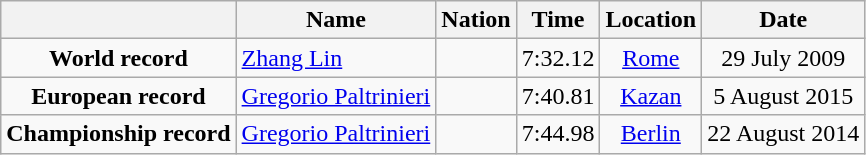<table class=wikitable style=text-align:center>
<tr>
<th></th>
<th>Name</th>
<th>Nation</th>
<th>Time</th>
<th>Location</th>
<th>Date</th>
</tr>
<tr>
<td><strong>World record</strong></td>
<td align=left><a href='#'>Zhang Lin</a></td>
<td align=left></td>
<td align=left>7:32.12</td>
<td><a href='#'>Rome</a></td>
<td>29 July 2009</td>
</tr>
<tr>
<td><strong>European record</strong></td>
<td align=left><a href='#'>Gregorio Paltrinieri</a></td>
<td align=left></td>
<td align=left>7:40.81</td>
<td><a href='#'>Kazan</a></td>
<td>5 August 2015</td>
</tr>
<tr>
<td><strong>Championship record</strong></td>
<td align=left><a href='#'>Gregorio Paltrinieri</a></td>
<td align=left></td>
<td align=left>7:44.98</td>
<td><a href='#'>Berlin</a></td>
<td>22 August 2014</td>
</tr>
</table>
